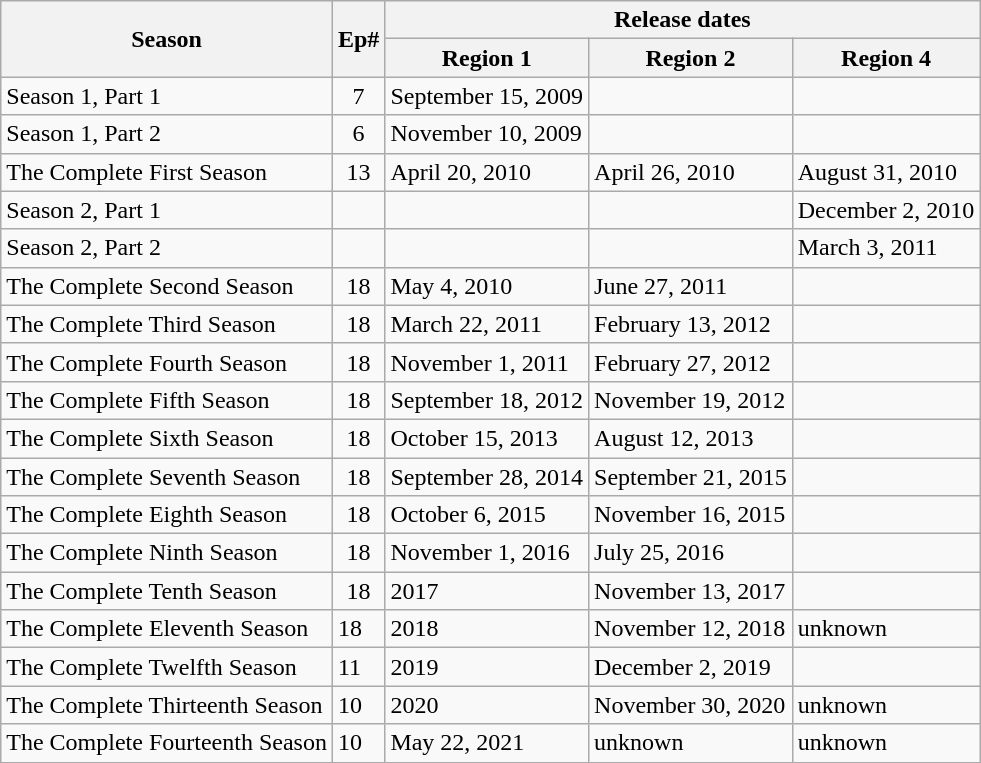<table class="wikitable">
<tr>
<th rowspan="2">Season</th>
<th rowspan="2">Ep#</th>
<th colspan="4">Release dates</th>
</tr>
<tr>
<th>Region 1</th>
<th>Region 2</th>
<th>Region 4</th>
</tr>
<tr>
<td>Season 1, Part 1</td>
<td style="text-align:center;">7</td>
<td>September 15, 2009</td>
<td></td>
<td></td>
</tr>
<tr>
<td>Season 1, Part 2</td>
<td style="text-align:center;">6</td>
<td>November 10, 2009</td>
<td></td>
<td></td>
</tr>
<tr>
<td>The Complete First Season</td>
<td style="text-align:center;">13</td>
<td>April 20, 2010</td>
<td>April 26, 2010</td>
<td>August 31, 2010</td>
</tr>
<tr>
<td>Season 2, Part 1</td>
<td></td>
<td></td>
<td></td>
<td>December 2, 2010</td>
</tr>
<tr>
<td>Season 2, Part 2</td>
<td></td>
<td></td>
<td></td>
<td>March 3, 2011</td>
</tr>
<tr>
<td>The Complete Second Season</td>
<td style="text-align:center;">18</td>
<td>May 4, 2010</td>
<td>June 27, 2011</td>
<td></td>
</tr>
<tr>
<td>The Complete Third Season</td>
<td style="text-align:center;">18</td>
<td>March 22, 2011</td>
<td>February 13, 2012</td>
<td></td>
</tr>
<tr>
<td>The Complete Fourth Season</td>
<td style="text-align:center;">18</td>
<td>November 1, 2011</td>
<td>February 27, 2012</td>
<td></td>
</tr>
<tr>
<td>The Complete Fifth Season</td>
<td style="text-align:center;">18</td>
<td>September 18, 2012</td>
<td>November 19, 2012</td>
<td></td>
</tr>
<tr>
<td>The Complete Sixth Season</td>
<td style="text-align:center;">18</td>
<td>October 15, 2013</td>
<td>August 12, 2013</td>
<td></td>
</tr>
<tr>
<td>The Complete Seventh Season</td>
<td style="text-align:center;">18</td>
<td>September 28, 2014</td>
<td>September 21, 2015</td>
<td></td>
</tr>
<tr>
<td>The Complete Eighth Season</td>
<td style="text-align:center;">18</td>
<td>October 6, 2015</td>
<td>November 16, 2015</td>
<td></td>
</tr>
<tr>
<td>The Complete Ninth Season</td>
<td style="text-align:center;">18</td>
<td>November 1, 2016</td>
<td>July 25, 2016</td>
<td></td>
</tr>
<tr>
<td>The Complete Tenth Season</td>
<td style="text-align:center;">18</td>
<td>2017</td>
<td>November 13, 2017</td>
<td></td>
</tr>
<tr>
<td>The Complete Eleventh Season</td>
<td>18</td>
<td>2018</td>
<td>November 12, 2018</td>
<td>unknown</td>
</tr>
<tr>
<td>The Complete Twelfth Season</td>
<td>11</td>
<td>2019</td>
<td>December 2, 2019</td>
<td></td>
</tr>
<tr>
<td>The Complete Thirteenth Season</td>
<td>10</td>
<td>2020</td>
<td>November 30, 2020</td>
<td>unknown</td>
</tr>
<tr>
<td>The Complete Fourteenth Season</td>
<td>10</td>
<td>May 22, 2021</td>
<td>unknown</td>
<td>unknown</td>
</tr>
</table>
